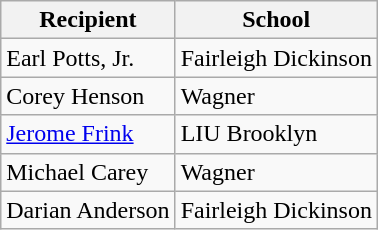<table class="wikitable" border="1">
<tr>
<th>Recipient</th>
<th>School</th>
</tr>
<tr>
<td>Earl Potts, Jr.</td>
<td>Fairleigh Dickinson</td>
</tr>
<tr>
<td>Corey Henson</td>
<td>Wagner</td>
</tr>
<tr>
<td><a href='#'>Jerome Frink</a></td>
<td>LIU Brooklyn</td>
</tr>
<tr>
<td>Michael Carey</td>
<td>Wagner</td>
</tr>
<tr>
<td>Darian Anderson</td>
<td>Fairleigh Dickinson</td>
</tr>
</table>
